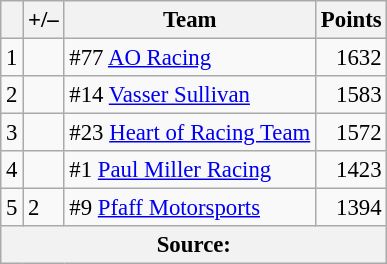<table class="wikitable" style="font-size: 95%;">
<tr>
<th scope="col"></th>
<th scope="col">+/–</th>
<th scope="col">Team</th>
<th scope="col">Points</th>
</tr>
<tr>
<td align=center>1</td>
<td align=left></td>
<td>#77 <a href='#'>AO Racing</a></td>
<td align=right>1632</td>
</tr>
<tr>
<td align=center>2</td>
<td align=left></td>
<td>#14 <a href='#'>Vasser Sullivan</a></td>
<td align=right>1583</td>
</tr>
<tr>
<td align=center>3</td>
<td align=left></td>
<td>#23 <a href='#'>Heart of Racing Team</a></td>
<td align=right>1572</td>
</tr>
<tr>
<td align=center>4</td>
<td align=left></td>
<td>#1 <a href='#'>Paul Miller Racing</a></td>
<td align=right>1423</td>
</tr>
<tr>
<td align=center>5</td>
<td align=left> 2</td>
<td>#9 <a href='#'>Pfaff Motorsports</a></td>
<td align=right>1394</td>
</tr>
<tr>
<th colspan=5>Source:</th>
</tr>
</table>
